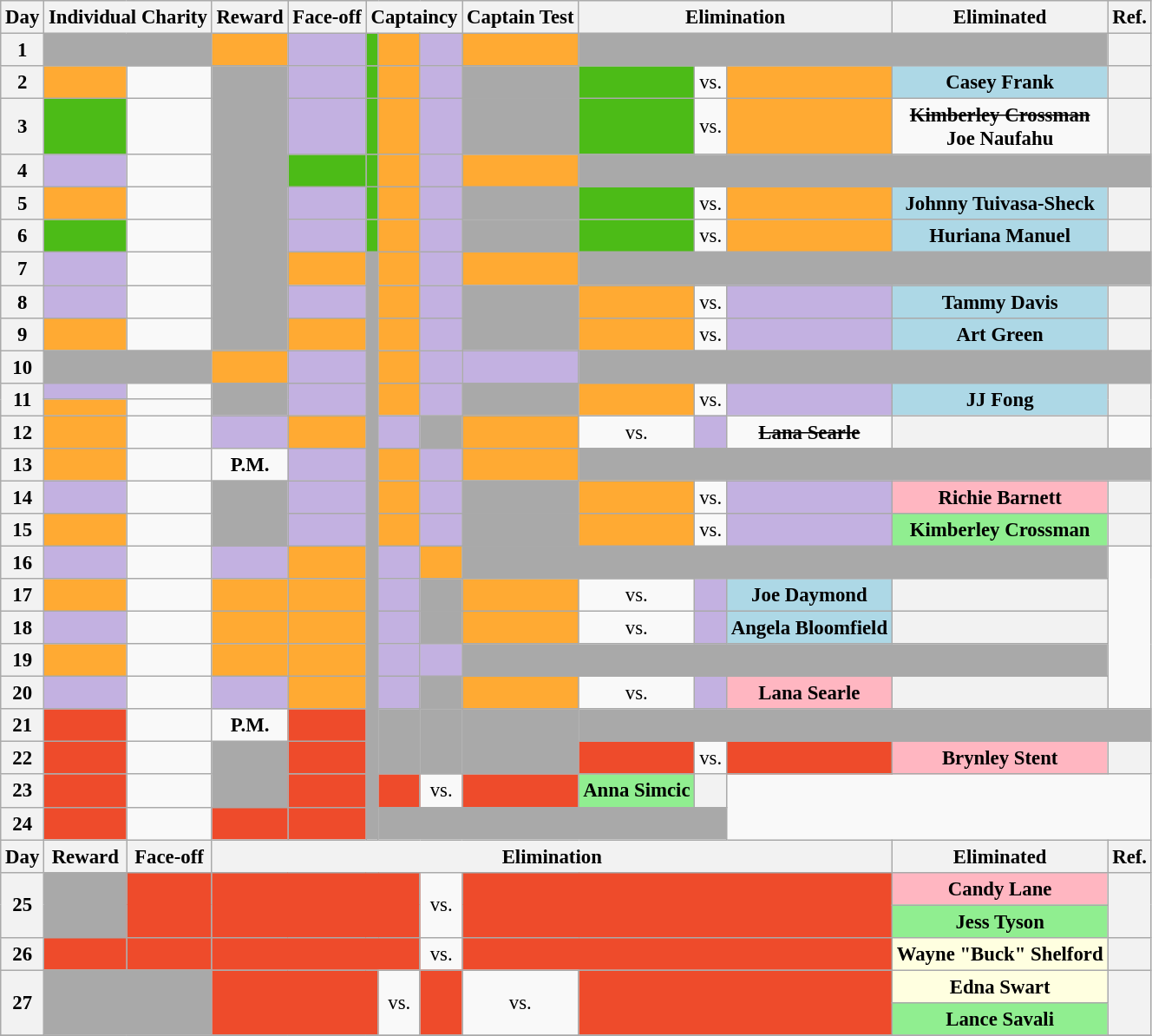<table class="wikitable" border="2" style="text-align:center; font-size: 95%">
<tr>
<th scope="col">Day</th>
<th scope="col" colspan="2">Individual Charity</th>
<th scope="col">Reward</th>
<th scope="col">Face-off</th>
<th scope="col" colspan="3">Captaincy</th>
<th scope="col">Captain Test</th>
<th scope="col" colspan="3">Elimination</th>
<th scope="col">Eliminated</th>
<th scope="col">Ref.</th>
</tr>
<tr>
<th>1</th>
<td colspan="2" style="background:darkgrey;"></td>
<td style="background:#FFAA33"><strong></strong></td>
<td style="background:#C3B1E1"><strong></strong></td>
<td style="background:#4CBB17"></td>
<td style="background:#FFAA33"></td>
<td style="background:#C3B1E1"></td>
<td style="background:#FFAA33"><strong></strong></td>
<td colspan="4" style="background:darkgrey;"></td>
<th></th>
</tr>
<tr>
<th>2</th>
<td style="background:#FFAA33"></td>
<td><strong></strong></td>
<td rowspan="8"colspan="1" style="background:darkgrey;"></td>
<td style="background:#C3B1E1"><strong></strong></td>
<td style="background:#4CBB17"></td>
<td style="background:#FFAA33"></td>
<td style="background:#C3B1E1"></td>
<td style="background:darkgrey"></td>
<td style="background:#4CBB17"></td>
<td>vs.</td>
<td style="background:#FFAA33"></td>
<td style="background:lightblue"><strong>Casey Frank</strong></td>
<th></th>
</tr>
<tr>
<th>3</th>
<td style="background:#4CBB17"></td>
<td><strong></strong></td>
<td style="background:#C3B1E1"><strong></strong></td>
<td style="background:#4CBB17"></td>
<td style="background:#FFAA33"></td>
<td style="background:#C3B1E1"></td>
<td style="background:darkgrey"></td>
<td style="background:#4CBB17"></td>
<td>vs.</td>
<td style="background:#FFAA33"></td>
<td><strong><s>Kimberley Crossman</s></strong><br><strong>Joe Naufahu</strong></td>
<th></th>
</tr>
<tr>
<th>4</th>
<td style="background:#C3B1E1"></td>
<td><strong></strong></td>
<td style="background:#4CBB17"><strong></strong></td>
<td style="background:#4CBB17"></td>
<td style="background:#FFAA33"></td>
<td style="background:#C3B1E1"></td>
<td style="background:#FFAA33"><strong></strong></td>
<td colspan="5" style="background:darkgrey;"></td>
</tr>
<tr>
<th>5</th>
<td style="background:#FFAA33"></td>
<td><strong></strong></td>
<td style="background:#C3B1E1"><strong></strong></td>
<td style="background:#4CBB17"></td>
<td style="background:#FFAA33"></td>
<td style="background:#C3B1E1"></td>
<td style="background:darkgrey"></td>
<td style="background:#4CBB17"></td>
<td>vs.</td>
<td style="background:#FFAA33"></td>
<td style="background:lightblue"><strong>Johnny Tuivasa-Sheck</strong></td>
<th></th>
</tr>
<tr>
<th>6</th>
<td style="background:#4CBB17"></td>
<td><strong></strong></td>
<td style="background:#C3B1E1"><strong></strong></td>
<td style="background:#4CBB17"></td>
<td style="background:#FFAA33"></td>
<td style="background:#C3B1E1"></td>
<td style="background:darkgrey"></td>
<td style="background:#4CBB17"></td>
<td>vs.</td>
<td style="background:#FFAA33"></td>
<td style="background:lightblue"><strong>Huriana Manuel</strong></td>
<th></th>
</tr>
<tr>
<th>7</th>
<td style="background:#C3B1E1"></td>
<td><strong></strong></td>
<td style="background:#FFAA33"><strong></strong></td>
<td rowspan="19"colspan="1" style="background:darkgrey;"></td>
<td style="background:#FFAA33"></td>
<td style="background:#C3B1E1"></td>
<td style="background:#FFAA33"><strong></strong></td>
<td colspan="5" style="background:darkgrey;"></td>
</tr>
<tr>
<th>8</th>
<td style="background:#C3B1E1"></td>
<td><strong></strong></td>
<td style="background:#C3B1E1"><strong></strong></td>
<td style="background:#FFAA33"></td>
<td style="background:#C3B1E1"></td>
<td style="background:darkgrey"></td>
<td style="background:#FFAA33"></td>
<td>vs.</td>
<td style="background:#C3B1E1"></td>
<td style="background:lightblue"><strong>Tammy Davis</strong></td>
<th></th>
</tr>
<tr>
<th>9</th>
<td style="background:#FFAA33"></td>
<td><strong></strong></td>
<td style="background:#FFAA33"><strong></strong></td>
<td style="background:#FFAA33"></td>
<td style="background:#C3B1E1"></td>
<td style="background:darkgrey"></td>
<td style="background:#FFAA33"></td>
<td>vs.</td>
<td style="background:#C3B1E1"></td>
<td style="background:lightblue"><strong>Art Green</strong></td>
<th></th>
</tr>
<tr>
<th>10</th>
<td colspan="2" style="background:darkgrey;"></td>
<td style="background:#FFAA33"><strong></strong></td>
<td style="background:#C3B1E1"><strong></strong></td>
<td style="background:#FFAA33"></td>
<td style="background:#C3B1E1"></td>
<td style="background:#C3B1E1"><strong></strong></td>
<td colspan="5" style="background:darkgrey;"></td>
</tr>
<tr>
<th rowspan="2">11</th>
<td style="background:#C3B1E1"></td>
<td><strong></strong></td>
<td rowspan="2" rowspan="3"colspan="1" style="background:darkgrey;"></td>
<td rowspan="2"style="background:#C3B1E1"><strong></strong></td>
<td rowspan="2"style="background:#FFAA33"></td>
<td rowspan="2"style="background:#C3B1E1"></td>
<td rowspan="2"style="background:darkgrey"></td>
<td rowspan="2" style="background:#FFAA33"></td>
<td rowspan="2">vs.</td>
<td rowspan="2" style="background:#C3B1E1"></td>
<td rowspan="2" style="background:lightblue"><strong>JJ Fong</strong></td>
<th rowspan="2"></th>
</tr>
<tr>
<td style="background:#FFAA33"></td>
<td><strong></strong></td>
</tr>
<tr>
<th>12</th>
<td style="background:#FFAA33"></td>
<td><strong></strong></td>
<td style="background:#C3B1E1"><strong></strong></td>
<td style="background:#FFAA33"></td>
<td style="background:#C3B1E1"></td>
<td style="background:darkgrey"></td>
<td style="background:#FFAA33"></td>
<td>vs.</td>
<td style="background:#C3B1E1"></td>
<td><strong><s>Lana Searle</s></strong></td>
<th></th>
</tr>
<tr>
<th>13</th>
<td style="background:#FFAA33"></td>
<td><strong></strong></td>
<td><strong>P.M.</strong></td>
<td style="background:#C3B1E1"><strong></strong></td>
<td style="background:#FFAA33"></td>
<td style="background:#C3B1E1"></td>
<td style="background:#FFAA33"><strong></strong></td>
<td colspan="5" style="background:darkgrey;"></td>
</tr>
<tr>
<th>14</th>
<td style="background:#C3B1E1"></td>
<td><strong></strong></td>
<td rowspan="2" rowspan="7"colspan="1" style="background:darkgrey;"></td>
<td style="background:#C3B1E1"><strong></strong></td>
<td style="background:#FFAA33"></td>
<td style="background:#C3B1E1"></td>
<td style="background:darkgrey"></td>
<td style="background:#FFAA33"></td>
<td>vs.</td>
<td style="background:#C3B1E1"></td>
<td style="background:lightpink"><strong>Richie Barnett</strong></td>
<th></th>
</tr>
<tr>
<th>15</th>
<td style="background:#FFAA33"></td>
<td><strong></strong></td>
<td style="background:#C3B1E1"><strong></strong></td>
<td style="background:#FFAA33"></td>
<td style="background:#C3B1E1"></td>
<td style="background:darkgrey"></td>
<td style="background:#FFAA33"></td>
<td>vs.</td>
<td style="background:#C3B1E1"></td>
<td style="background:lightgreen"><strong>Kimberley Crossman</strong></td>
<th></th>
</tr>
<tr>
<th>16</th>
<td style="background:#C3B1E1"></td>
<td><strong></strong></td>
<td style="background:#C3B1E1"><strong></strong></td>
<td style="background:#FFAA33"></td>
<td style="background:#C3B1E1"></td>
<td style="background:#FFAA33"><strong></strong></td>
<td colspan="5" style="background:darkgrey;"></td>
</tr>
<tr>
<th>17</th>
<td style="background:#FFAA33"></td>
<td><strong></strong></td>
<td style="background:#FFAA33"><strong></strong></td>
<td style="background:#FFAA33"></td>
<td style="background:#C3B1E1"></td>
<td style="background:darkgrey"></td>
<td style="background:#FFAA33"></td>
<td>vs.</td>
<td style="background:#C3B1E1"></td>
<td style="background:lightblue"><strong>Joe Daymond</strong></td>
<th></th>
</tr>
<tr>
<th>18</th>
<td style="background:#C3B1E1"></td>
<td><strong></strong></td>
<td style="background:#FFAA33"><strong></strong></td>
<td style="background:#FFAA33"></td>
<td style="background:#C3B1E1"></td>
<td style="background:darkgrey"></td>
<td style="background:#FFAA33"></td>
<td>vs.</td>
<td style="background:#C3B1E1"><s></s><br></td>
<td style="background:lightblue"><strong>Angela Bloomfield</strong></td>
<th></th>
</tr>
<tr>
<th>19</th>
<td style="background:#FFAA33"></td>
<td><strong></strong></td>
<td style="background:#FFAA33"><strong></strong></td>
<td style="background:#FFAA33"></td>
<td style="background:#C3B1E1"></td>
<td style="background:#C3B1E1"><strong></strong></td>
<td colspan="5" style="background:darkgrey;"></td>
</tr>
<tr>
<th>20</th>
<td style="background:#C3B1E1"></td>
<td><strong></strong></td>
<td style="background:#C3B1E1"><strong></strong></td>
<td style="background:#FFAA33"></td>
<td style="background:#C3B1E1"></td>
<td style="background:darkgrey"></td>
<td style="background:#FFAA33"></td>
<td>vs.</td>
<td style="background:#C3B1E1"></td>
<td style="background:lightpink"><strong>Lana Searle</strong></td>
<th></th>
</tr>
<tr>
<th>21</th>
<td style="background:#EE4B2B"></td>
<td><strong></strong></td>
<td><strong>P.M.</strong></td>
<td style="background:#EE4B2B"><strong></strong></td>
<td rowspan="2" rowspan="4"colspan="1" style="background:darkgrey;"></td>
<td rowspan="2" rowspan="4"colspan="1" style="background:darkgrey;"></td>
<td rowspan="2" rowspan="4"colspan="1" style="background:darkgrey;"></td>
<td colspan="5" style="background:darkgrey;"></td>
</tr>
<tr>
<th>22</th>
<td style="background:#EE4B2B"></td>
<td><strong></strong></td>
<td rowspan="2" rowspan="2"colspan="1" style="background:darkgrey;"></td>
<td style="background:#EE4B2B"><strong></strong></td>
<td style="background:#EE4B2B"></td>
<td>vs.</td>
<td style="background:#EE4B2B"><s></s><br></td>
<td style="background:lightpink"><strong>Brynley Stent</strong></td>
<th></th>
</tr>
<tr>
<th>23</th>
<td style="background:#EE4B2B"></td>
<td><strong></strong></td>
<td style="background:#EE4B2B"><strong></strong></td>
<td style="background:#EE4B2B"></td>
<td>vs.</td>
<td style="background:#EE4B2B"></td>
<td style="background:lightgreen"><strong>Anna Simcic</strong></td>
<th></th>
</tr>
<tr>
<th>24</th>
<td style="background:#EE4B2B"></td>
<td><strong></strong></td>
<td style="background:#EE4B2B"><strong></strong></td>
<td style="background:#EE4B2B"><strong></strong></td>
<td colspan="5" style="background:darkgrey;"></td>
</tr>
<tr>
<th scope="col">Day</th>
<th scope="col">Reward</th>
<th scope="col">Face-off</th>
<th scope="col" colspan="9">Elimination</th>
<th scope="col">Eliminated</th>
<th scope="col">Ref.</th>
</tr>
<tr>
<th rowspan="2" scope="row">25</th>
<td rowspan="2" scope="row" style="background:darkgrey"></td>
<td rowspan="2" scope="row" scope="col" style="background:#EE4B2B"><strong></strong></td>
<td rowspan="2" scope="row" scope="col" colspan="4" style="background:#EE4B2B"></td>
<td rowspan="2" scope="row">vs.</td>
<td rowspan="2" scope="row" scope="col" colspan="4" style="background:#EE4B2B"></td>
<td style="background:lightpink"><strong>Candy Lane</strong></td>
<th rowspan="2" scope="row"></th>
</tr>
<tr>
<td style="background:lightgreen"><strong>Jess Tyson</strong></td>
</tr>
<tr>
<th>26</th>
<td cope="row" scope="col" style="background:#EE4B2B"><strong></strong></td>
<td cope="row" scope="col" style="background:#EE4B2B"><strong></strong></td>
<td scope="row" scope="col" colspan="4" style="background:#EE4B2B"></td>
<td scope="row">vs.</td>
<td scope="row" scope="col" colspan="4" style="background:#EE4B2B"></td>
<td style="background:lightyellow"><strong>Wayne "Buck" Shelford</strong></td>
<th></th>
</tr>
<tr>
<th rowspan="2" scope="row">27</th>
<td rowspan="2" scope="row" colspan="2" style="background:darkgrey"></td>
<td rowspan="2" scope="row" scope="col" colspan="3" style="background:#EE4B2B"></td>
<td rowspan="2" scope="row">vs.</td>
<td rowspan="2" scope="row" scope="col" style="background:#EE4B2B"></td>
<td rowspan="2" scope="row">vs.</td>
<td rowspan="2" scope="row" scope="col" colspan="3" style="background:#EE4B2B"></td>
<td style="background:lightyellow"><strong>Edna Swart</strong></td>
<th rowspan="2" scope="row"></th>
</tr>
<tr>
<td style="background:lightgreen"><strong>Lance Savali</strong></td>
</tr>
<tr>
</tr>
</table>
